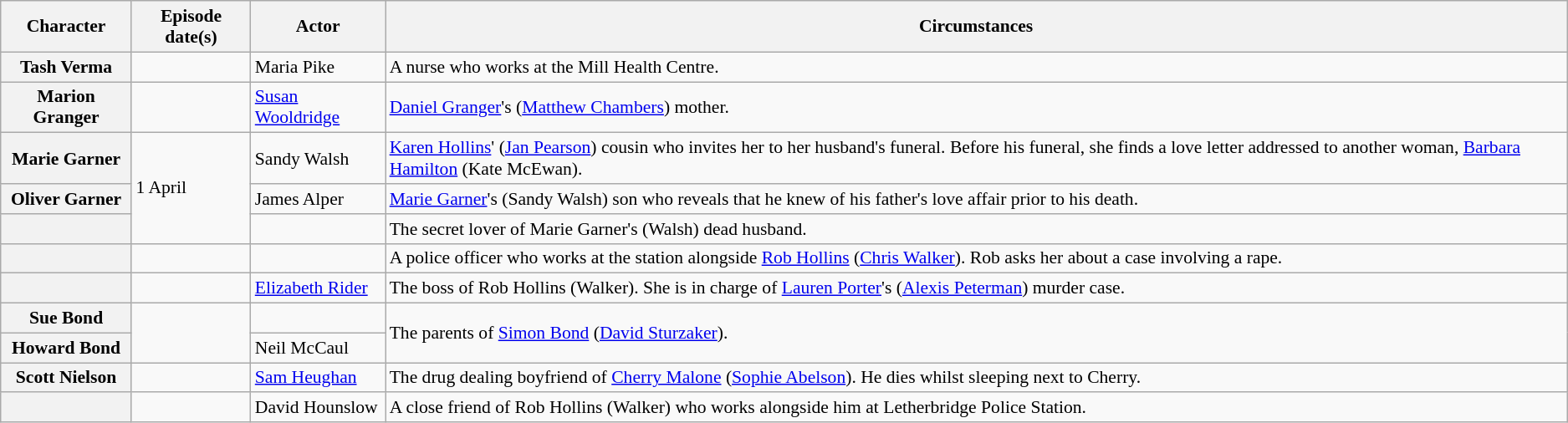<table class="wikitable plainrowheaders" style="font-size:90%">
<tr>
<th scope="col">Character</th>
<th scope="col">Episode date(s)</th>
<th scope="col">Actor</th>
<th scope="col">Circumstances</th>
</tr>
<tr>
<th scope="row">Tash Verma </th>
<td></td>
<td>Maria Pike</td>
<td>A nurse who works at the Mill Health Centre.</td>
</tr>
<tr>
<th scope="row">Marion Granger </th>
<td></td>
<td><a href='#'>Susan Wooldridge</a></td>
<td><a href='#'>Daniel Granger</a>'s (<a href='#'>Matthew Chambers</a>) mother.</td>
</tr>
<tr>
<th scope="row">Marie Garner </th>
<td rowspan="3">1 April</td>
<td>Sandy Walsh</td>
<td><a href='#'>Karen Hollins</a>' (<a href='#'>Jan Pearson</a>) cousin who invites her to her husband's funeral. Before his funeral, she finds a love letter addressed to another woman, <a href='#'>Barbara Hamilton</a> (Kate McEwan).</td>
</tr>
<tr>
<th scope="row">Oliver Garner </th>
<td>James Alper</td>
<td><a href='#'>Marie Garner</a>'s (Sandy Walsh) son who reveals that he knew of his father's love affair prior to his death.</td>
</tr>
<tr>
<th scope="row"> </th>
<td></td>
<td>The secret lover of Marie Garner's (Walsh) dead husband.</td>
</tr>
<tr>
<th scope="row"></th>
<td></td>
<td> </td>
<td>A police officer who works at the station alongside <a href='#'>Rob Hollins</a> (<a href='#'>Chris Walker</a>). Rob asks her about a case involving a rape.</td>
</tr>
<tr>
<th scope="row"> </th>
<td></td>
<td><a href='#'>Elizabeth Rider</a></td>
<td>The boss of Rob Hollins (Walker). She is in charge of <a href='#'>Lauren Porter</a>'s (<a href='#'>Alexis Peterman</a>) murder case.</td>
</tr>
<tr>
<th scope="row">Sue Bond </th>
<td rowspan="2"></td>
<td></td>
<td rowspan="2">The parents of <a href='#'>Simon Bond</a> (<a href='#'>David Sturzaker</a>).</td>
</tr>
<tr>
<th scope="row">Howard Bond </th>
<td>Neil McCaul</td>
</tr>
<tr>
<th scope="row">Scott Nielson </th>
<td></td>
<td><a href='#'>Sam Heughan</a></td>
<td>The drug dealing boyfriend of <a href='#'>Cherry Malone</a> (<a href='#'>Sophie Abelson</a>). He dies whilst sleeping next to Cherry.</td>
</tr>
<tr>
<th scope="row"> </th>
<td></td>
<td>David Hounslow</td>
<td>A close friend of Rob Hollins (Walker) who works alongside him at Letherbridge Police Station.</td>
</tr>
</table>
